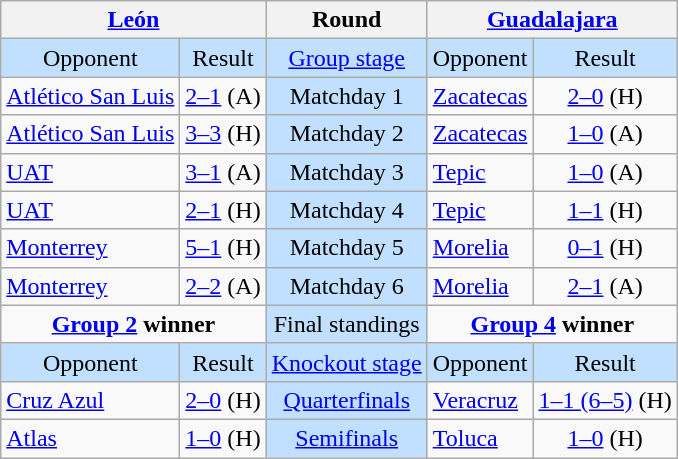<table class="wikitable" style="text-align:center">
<tr>
<th colspan=4><a href='#'>León</a></th>
<th>Round</th>
<th colspan=4><a href='#'>Guadalajara</a></th>
</tr>
<tr bgcolor=#c1e0ff>
<td>Opponent</td>
<td colspan=3>Result</td>
<td><a href='#'>Group stage</a></td>
<td>Opponent</td>
<td colspan=3>Result</td>
</tr>
<tr>
<td align=left><a href='#'>Atlético San Luis</a></td>
<td colspan=3><a href='#'>2–1</a> (A)</td>
<td bgcolor=#c1e0ff>Matchday 1</td>
<td align=left><a href='#'>Zacatecas</a></td>
<td colspan=3><a href='#'>2–0</a> (H)</td>
</tr>
<tr>
<td align=left><a href='#'>Atlético San Luis</a></td>
<td colspan=3><a href='#'>3–3</a> (H)</td>
<td bgcolor=#c1e0ff>Matchday 2</td>
<td align=left><a href='#'>Zacatecas</a></td>
<td colspan=3><a href='#'>1–0</a> (A)</td>
</tr>
<tr>
<td align=left><a href='#'>UAT</a></td>
<td colspan=3><a href='#'>3–1</a> (A)</td>
<td bgcolor=#c1e0ff>Matchday 3</td>
<td align=left><a href='#'>Tepic</a></td>
<td colspan=3><a href='#'>1–0</a> (A)</td>
</tr>
<tr>
<td align=left><a href='#'>UAT</a></td>
<td colspan=3><a href='#'>2–1</a> (H)</td>
<td bgcolor=#c1e0ff>Matchday 4</td>
<td align=left><a href='#'>Tepic</a></td>
<td colspan=3><a href='#'>1–1</a> (H)</td>
</tr>
<tr>
<td align=left><a href='#'>Monterrey</a></td>
<td colspan=3><a href='#'>5–1</a> (H)</td>
<td bgcolor=#c1e0ff>Matchday 5</td>
<td align=left><a href='#'>Morelia</a></td>
<td colspan=3><a href='#'>0–1</a> (H)</td>
</tr>
<tr>
<td align=left><a href='#'>Monterrey</a></td>
<td colspan=3><a href='#'>2–2</a> (A)</td>
<td bgcolor=#c1e0ff>Matchday 6</td>
<td align=left><a href='#'>Morelia</a></td>
<td colspan=3><a href='#'>2–1</a> (A)</td>
</tr>
<tr>
<td colspan=4 valign=top><strong><a href='#'>Group 2</a> winner</strong><br></td>
<td bgcolor=#c1e0ff>Final standings</td>
<td colspan=4 valign=top><strong><a href='#'>Group 4</a> winner</strong><br></td>
</tr>
<tr bgcolor="#c1e0ff">
<td>Opponent</td>
<td colspan=3>Result</td>
<td><a href='#'>Knockout stage</a></td>
<td colspan=3>Opponent</td>
<td>Result</td>
</tr>
<tr>
<td align=left><a href='#'>Cruz Azul</a></td>
<td colspan=3><a href='#'>2–0</a> (H)</td>
<td bgcolor=#c1e0ff><a href='#'>Quarterfinals</a></td>
<td align=left><a href='#'>Veracruz</a></td>
<td colspan=3><a href='#'>1–1 (6–5)</a> (H)</td>
</tr>
<tr>
<td align=left><a href='#'>Atlas</a></td>
<td colspan=3><a href='#'>1–0</a> (H)</td>
<td bgcolor=#c1e0ff><a href='#'>Semifinals</a></td>
<td align=left><a href='#'>Toluca</a></td>
<td colspan=3><a href='#'>1–0</a> (H)</td>
</tr>
</table>
